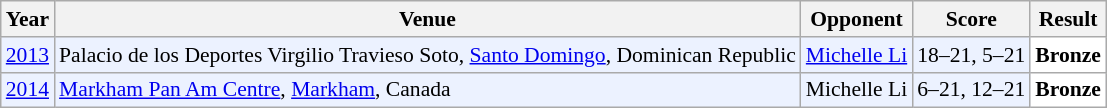<table class="sortable wikitable" style="font-size: 90%;">
<tr>
<th>Year</th>
<th>Venue</th>
<th>Opponent</th>
<th>Score</th>
<th>Result</th>
</tr>
<tr style="background:#ECF2FF">
<td align="center"><a href='#'>2013</a></td>
<td align="left">Palacio de los Deportes Virgilio Travieso Soto, <a href='#'>Santo Domingo</a>, Dominican Republic</td>
<td align="left"> <a href='#'>Michelle Li</a></td>
<td align="left">18–21, 5–21</td>
<td style="text-align:left; background:white"> <strong>Bronze</strong></td>
</tr>
<tr style="background:#ECF2FF">
<td align="center"><a href='#'>2014</a></td>
<td align="left"><a href='#'>Markham Pan Am Centre</a>, <a href='#'>Markham</a>, Canada</td>
<td align="left"> Michelle Li</td>
<td align="left">6–21, 12–21</td>
<td style="text-align:left; background:white"> <strong>Bronze</strong></td>
</tr>
</table>
